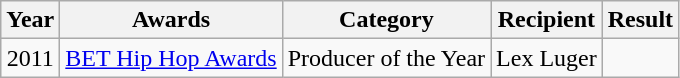<table class="wikitable plainrowheaders" style="text-align:center;">
<tr>
<th>Year</th>
<th>Awards</th>
<th>Category</th>
<th>Recipient</th>
<th>Result</th>
</tr>
<tr>
<td>2011</td>
<td><a href='#'>BET Hip Hop Awards</a></td>
<td>Producer of the Year</td>
<td>Lex Luger</td>
<td></td>
</tr>
</table>
